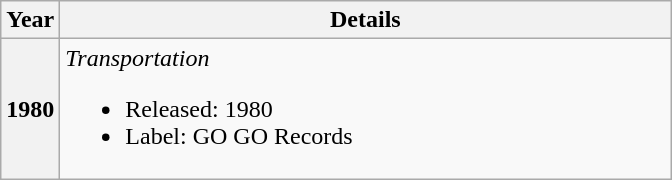<table class="wikitable plainrowheaders" style="text-align:left;">
<tr>
<th scope="col">Year</th>
<th scope="col" style="width:400px">Details</th>
</tr>
<tr>
<th scope="row">1980</th>
<td><em>Transportation</em><br><ul><li>Released: 1980</li><li>Label: GO GO Records</li></ul></td>
</tr>
</table>
